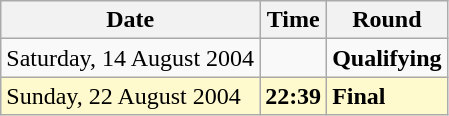<table class="wikitable">
<tr>
<th>Date</th>
<th>Time</th>
<th>Round</th>
</tr>
<tr>
<td>Saturday, 14 August 2004</td>
<td></td>
<td><strong>Qualifying</strong></td>
</tr>
<tr style=background:lemonchiffon>
<td>Sunday, 22 August 2004</td>
<td><strong>22:39</strong></td>
<td><strong>Final</strong></td>
</tr>
</table>
